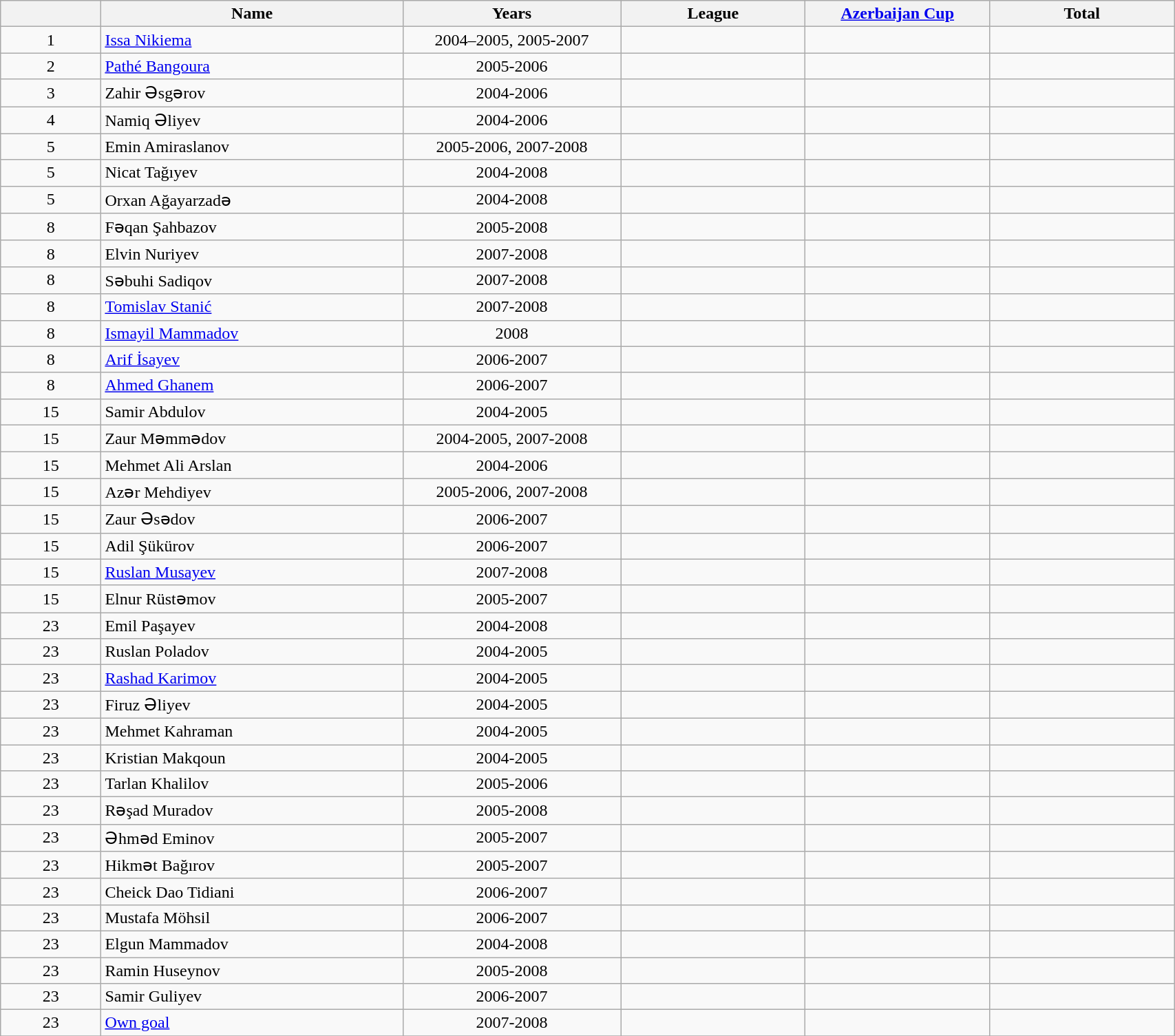<table class="wikitable sortable" style="text-align: center;" width = 90%;>
<tr>
<th width=6%></th>
<th width=18%>Name</th>
<th width=13%>Years</th>
<th width=11%>League</th>
<th width=11%><a href='#'>Azerbaijan Cup</a></th>
<th width=11%>Total</th>
</tr>
<tr>
<td>1</td>
<td align="left"> <a href='#'>Issa Nikiema</a></td>
<td>2004–2005, 2005-2007</td>
<td></td>
<td></td>
<td></td>
</tr>
<tr>
<td>2</td>
<td align="left"> <a href='#'>Pathé Bangoura</a></td>
<td>2005-2006</td>
<td></td>
<td></td>
<td></td>
</tr>
<tr>
<td>3</td>
<td align="left"> Zahir Əsgərov</td>
<td>2004-2006</td>
<td></td>
<td></td>
<td></td>
</tr>
<tr>
<td>4</td>
<td align="left"> Namiq Əliyev</td>
<td>2004-2006</td>
<td></td>
<td></td>
<td></td>
</tr>
<tr>
<td>5</td>
<td align="left"> Emin Amiraslanov</td>
<td>2005-2006, 2007-2008</td>
<td></td>
<td></td>
<td></td>
</tr>
<tr>
<td>5</td>
<td align="left"> Nicat Tağıyev</td>
<td>2004-2008</td>
<td></td>
<td></td>
<td></td>
</tr>
<tr>
<td>5</td>
<td align="left"> Orxan Ağayarzadə</td>
<td>2004-2008</td>
<td></td>
<td></td>
<td></td>
</tr>
<tr>
<td>8</td>
<td align="left"> Fəqan Şahbazov</td>
<td>2005-2008</td>
<td></td>
<td></td>
<td></td>
</tr>
<tr>
<td>8</td>
<td align="left"> Elvin Nuriyev</td>
<td>2007-2008</td>
<td></td>
<td></td>
<td></td>
</tr>
<tr>
<td>8</td>
<td align="left"> Səbuhi Sadiqov</td>
<td>2007-2008</td>
<td></td>
<td></td>
<td></td>
</tr>
<tr>
<td>8</td>
<td align="left"> <a href='#'>Tomislav Stanić</a></td>
<td>2007-2008</td>
<td></td>
<td></td>
<td></td>
</tr>
<tr>
<td>8</td>
<td align="left"> <a href='#'>Ismayil Mammadov</a></td>
<td>2008</td>
<td></td>
<td></td>
<td></td>
</tr>
<tr>
<td>8</td>
<td align="left"> <a href='#'>Arif İsayev</a></td>
<td>2006-2007</td>
<td></td>
<td></td>
<td></td>
</tr>
<tr>
<td>8</td>
<td align="left"> <a href='#'>Ahmed Ghanem</a></td>
<td>2006-2007</td>
<td></td>
<td></td>
<td></td>
</tr>
<tr>
<td>15</td>
<td align="left"> Samir Abdulov</td>
<td>2004-2005</td>
<td></td>
<td></td>
<td></td>
</tr>
<tr>
<td>15</td>
<td align="left"> Zaur Məmmədov</td>
<td>2004-2005, 2007-2008</td>
<td></td>
<td></td>
<td></td>
</tr>
<tr>
<td>15</td>
<td align="left"> Mehmet Ali Arslan</td>
<td>2004-2006</td>
<td></td>
<td></td>
<td></td>
</tr>
<tr>
<td>15</td>
<td align="left"> Azər Mehdiyev</td>
<td>2005-2006, 2007-2008</td>
<td></td>
<td></td>
<td></td>
</tr>
<tr>
<td>15</td>
<td align="left"> Zaur Əsədov</td>
<td>2006-2007</td>
<td></td>
<td></td>
<td></td>
</tr>
<tr>
<td>15</td>
<td align="left"> Adil Şükürov</td>
<td>2006-2007</td>
<td></td>
<td></td>
<td></td>
</tr>
<tr>
<td>15</td>
<td align="left"> <a href='#'>Ruslan Musayev</a></td>
<td>2007-2008</td>
<td></td>
<td></td>
<td></td>
</tr>
<tr>
<td>15</td>
<td align="left"> Elnur Rüstəmov</td>
<td>2005-2007</td>
<td></td>
<td></td>
<td></td>
</tr>
<tr>
<td>23</td>
<td align="left"> Emil Paşayev</td>
<td>2004-2008</td>
<td></td>
<td></td>
<td></td>
</tr>
<tr>
<td>23</td>
<td align="left"> Ruslan Poladov</td>
<td>2004-2005</td>
<td></td>
<td></td>
<td></td>
</tr>
<tr>
<td>23</td>
<td align="left"> <a href='#'>Rashad Karimov</a></td>
<td>2004-2005</td>
<td></td>
<td></td>
<td></td>
</tr>
<tr>
<td>23</td>
<td align="left"> Firuz Əliyev</td>
<td>2004-2005</td>
<td></td>
<td></td>
<td></td>
</tr>
<tr>
<td>23</td>
<td align="left"> Mehmet Kahraman</td>
<td>2004-2005</td>
<td></td>
<td></td>
<td></td>
</tr>
<tr>
<td>23</td>
<td align="left"> Kristian Makqoun</td>
<td>2004-2005</td>
<td></td>
<td></td>
<td></td>
</tr>
<tr>
<td>23</td>
<td align="left"> Tarlan Khalilov</td>
<td>2005-2006</td>
<td></td>
<td></td>
<td></td>
</tr>
<tr>
<td>23</td>
<td align="left"> Rəşad Muradov</td>
<td>2005-2008</td>
<td></td>
<td></td>
<td></td>
</tr>
<tr>
<td>23</td>
<td align="left"> Əhməd Eminov</td>
<td>2005-2007</td>
<td></td>
<td></td>
<td></td>
</tr>
<tr>
<td>23</td>
<td align="left"> Hikmət Bağırov</td>
<td>2005-2007</td>
<td></td>
<td></td>
<td></td>
</tr>
<tr>
<td>23</td>
<td align="left"> Cheick Dao Tidiani</td>
<td>2006-2007</td>
<td></td>
<td></td>
<td></td>
</tr>
<tr>
<td>23</td>
<td align="left"> Mustafa Möhsil</td>
<td>2006-2007</td>
<td></td>
<td></td>
<td></td>
</tr>
<tr>
<td>23</td>
<td align="left"> Elgun Mammadov</td>
<td>2004-2008</td>
<td></td>
<td></td>
<td></td>
</tr>
<tr>
<td>23</td>
<td align="left"> Ramin Huseynov</td>
<td>2005-2008</td>
<td></td>
<td></td>
<td></td>
</tr>
<tr>
<td>23</td>
<td align="left"> Samir Guliyev</td>
<td>2006-2007</td>
<td></td>
<td></td>
<td></td>
</tr>
<tr>
<td>23</td>
<td align="left"><a href='#'>Own goal</a></td>
<td>2007-2008</td>
<td></td>
<td></td>
<td></td>
</tr>
<tr>
</tr>
<tr ||align="left"|Unknown ||2004-2008||>
</tr>
</table>
